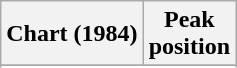<table class="wikitable sortable plainrowheaders" style="text-align:center">
<tr>
<th>Chart (1984)</th>
<th>Peak<br>position</th>
</tr>
<tr>
</tr>
<tr>
</tr>
</table>
